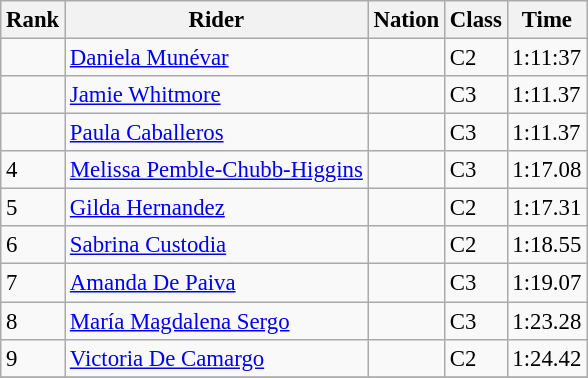<table class="wikitable sortable" style="font-size:95%" style="width:35em;" style="text-align:center">
<tr>
<th>Rank</th>
<th>Rider</th>
<th>Nation</th>
<th>Class</th>
<th>Time</th>
</tr>
<tr>
<td></td>
<td align=left><a href='#'>Daniela Munévar</a></td>
<td align=left></td>
<td>C2</td>
<td>1:11:37</td>
</tr>
<tr>
<td></td>
<td align=left><a href='#'>Jamie Whitmore</a></td>
<td align=left></td>
<td>C3</td>
<td>1:11.37</td>
</tr>
<tr>
<td></td>
<td align=left><a href='#'>Paula Caballeros</a></td>
<td align=left></td>
<td>C3</td>
<td>1:11.37</td>
</tr>
<tr>
<td>4</td>
<td align=left><a href='#'>Melissa Pemble-Chubb-Higgins</a></td>
<td align=left></td>
<td>C3</td>
<td>1:17.08</td>
</tr>
<tr>
<td>5</td>
<td align=left><a href='#'>Gilda Hernandez</a></td>
<td align=left></td>
<td>C2</td>
<td>1:17.31</td>
</tr>
<tr>
<td>6</td>
<td align=left><a href='#'>Sabrina Custodia</a></td>
<td align=left></td>
<td>C2</td>
<td>1:18.55</td>
</tr>
<tr>
<td>7</td>
<td align=left><a href='#'>Amanda De Paiva</a></td>
<td align=left></td>
<td>C3</td>
<td>1:19.07</td>
</tr>
<tr>
<td>8</td>
<td align=left><a href='#'>María Magdalena Sergo</a></td>
<td align=left></td>
<td>C3</td>
<td>1:23.28</td>
</tr>
<tr>
<td>9</td>
<td align=left><a href='#'>Victoria De Camargo</a></td>
<td align=left></td>
<td>C2</td>
<td>1:24.42</td>
</tr>
<tr>
</tr>
</table>
